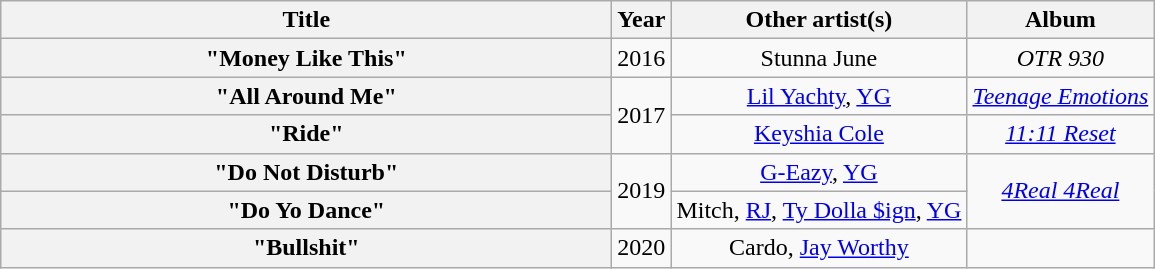<table class="wikitable plainrowheaders" style="text-align:center">
<tr>
<th scope="col" style="width:25em;">Title</th>
<th scope="col">Year</th>
<th scope="col">Other artist(s)</th>
<th scope="col">Album</th>
</tr>
<tr>
<th scope="row">"Money Like This"</th>
<td>2016</td>
<td>Stunna June</td>
<td><em>OTR 930</em></td>
</tr>
<tr>
<th scope="row">"All Around Me"</th>
<td rowspan="2">2017</td>
<td><a href='#'>Lil Yachty</a>, <a href='#'>YG</a></td>
<td><em><a href='#'>Teenage Emotions</a></em></td>
</tr>
<tr>
<th scope="row">"Ride"</th>
<td><a href='#'>Keyshia Cole</a></td>
<td><em><a href='#'>11:11 Reset</a></em></td>
</tr>
<tr>
<th scope="row">"Do Not Disturb"</th>
<td rowspan="2">2019</td>
<td><a href='#'>G-Eazy</a>, <a href='#'>YG</a></td>
<td rowspan="2"><em><a href='#'>4Real 4Real</a></em></td>
</tr>
<tr>
<th scope="row">"Do Yo Dance"</th>
<td>Mitch, <a href='#'>RJ</a>, <a href='#'>Ty Dolla $ign</a>, <a href='#'>YG</a></td>
</tr>
<tr>
<th scope="row">"Bullshit"</th>
<td>2020</td>
<td>Cardo, <a href='#'>Jay Worthy</a></td>
<td></td>
</tr>
</table>
